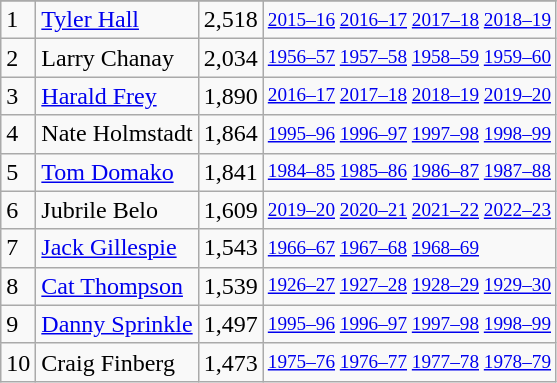<table class="wikitable">
<tr>
</tr>
<tr>
<td>1</td>
<td><a href='#'>Tyler Hall</a></td>
<td>2,518</td>
<td style="font-size:80%;"><a href='#'>2015–16</a> <a href='#'>2016–17</a> <a href='#'>2017–18</a> <a href='#'>2018–19</a></td>
</tr>
<tr>
<td>2</td>
<td>Larry Chanay</td>
<td>2,034</td>
<td style="font-size:80%;"><a href='#'>1956–57</a> <a href='#'>1957–58</a> <a href='#'>1958–59</a> <a href='#'>1959–60</a></td>
</tr>
<tr>
<td>3</td>
<td><a href='#'>Harald Frey</a></td>
<td>1,890</td>
<td style="font-size:80%;"><a href='#'>2016–17</a> <a href='#'>2017–18</a> <a href='#'>2018–19</a> <a href='#'>2019–20</a></td>
</tr>
<tr>
<td>4</td>
<td>Nate Holmstadt</td>
<td>1,864</td>
<td style="font-size:80%;"><a href='#'>1995–96</a> <a href='#'>1996–97</a> <a href='#'>1997–98</a> <a href='#'>1998–99</a></td>
</tr>
<tr>
<td>5</td>
<td><a href='#'>Tom Domako</a></td>
<td>1,841</td>
<td style="font-size:80%;"><a href='#'>1984–85</a> <a href='#'>1985–86</a> <a href='#'>1986–87</a> <a href='#'>1987–88</a></td>
</tr>
<tr>
<td>6</td>
<td>Jubrile Belo</td>
<td>1,609</td>
<td style="font-size:80%;"><a href='#'>2019–20</a> <a href='#'>2020–21</a> <a href='#'>2021–22</a> <a href='#'>2022–23</a></td>
</tr>
<tr>
<td>7</td>
<td><a href='#'>Jack Gillespie</a></td>
<td>1,543</td>
<td style="font-size:80%;"><a href='#'>1966–67</a> <a href='#'>1967–68</a> <a href='#'>1968–69</a></td>
</tr>
<tr>
<td>8</td>
<td><a href='#'>Cat Thompson</a></td>
<td>1,539</td>
<td style="font-size:80%;"><a href='#'>1926–27</a> <a href='#'>1927–28</a> <a href='#'>1928–29</a> <a href='#'>1929–30</a></td>
</tr>
<tr>
<td>9</td>
<td><a href='#'>Danny Sprinkle</a></td>
<td>1,497</td>
<td style="font-size:80%;"><a href='#'>1995–96</a> <a href='#'>1996–97</a> <a href='#'>1997–98</a> <a href='#'>1998–99</a></td>
</tr>
<tr>
<td>10</td>
<td>Craig Finberg</td>
<td>1,473</td>
<td style="font-size:80%;"><a href='#'>1975–76</a> <a href='#'>1976–77</a> <a href='#'>1977–78</a> <a href='#'>1978–79</a></td>
</tr>
</table>
